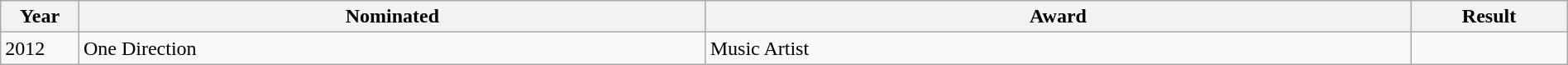<table class="wikitable" style="width:100%;">
<tr>
<th width=5%>Year</th>
<th style="width:40%;">Nominated</th>
<th style="width:45%;">Award</th>
<th style="width:10%;">Result</th>
</tr>
<tr>
<td>2012</td>
<td>One Direction</td>
<td>Music Artist</td>
<td></td>
</tr>
</table>
